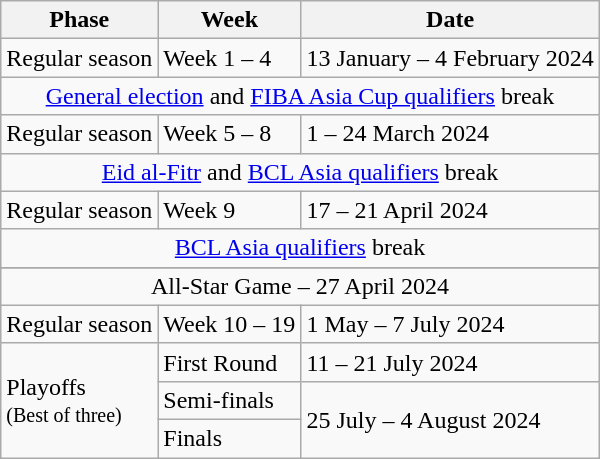<table class="wikitable">
<tr>
<th>Phase</th>
<th>Week</th>
<th>Date</th>
</tr>
<tr>
<td>Regular season</td>
<td>Week 1 – 4</td>
<td>13 January – 4 February 2024</td>
</tr>
<tr>
<td colspan="3" style="text-align: center"><a href='#'>General election</a> and <a href='#'>FIBA Asia Cup qualifiers</a> break</td>
</tr>
<tr>
<td>Regular season</td>
<td>Week 5 – 8</td>
<td>1 – 24 March 2024</td>
</tr>
<tr>
<td colspan="3" style="text-align: center"><a href='#'>Eid al-Fitr</a> and <a href='#'>BCL Asia qualifiers</a> break</td>
</tr>
<tr>
<td>Regular season</td>
<td>Week 9</td>
<td>17 – 21 April 2024</td>
</tr>
<tr>
<td colspan="3" style="text-align: center"><a href='#'>BCL Asia qualifiers</a> break</td>
</tr>
<tr>
</tr>
<tr>
<td colspan="3" style="text-align: center">All-Star Game – 27 April 2024</td>
</tr>
<tr>
<td>Regular season</td>
<td>Week 10 – 19</td>
<td>1 May – 7 July 2024</td>
</tr>
<tr>
<td rowspan="3">Playoffs<br><small>(Best of three)</small></td>
<td>First Round</td>
<td>11 – 21 July 2024</td>
</tr>
<tr>
<td>Semi-finals</td>
<td rowspan="2">25 July – 4 August 2024</td>
</tr>
<tr>
<td>Finals</td>
</tr>
</table>
